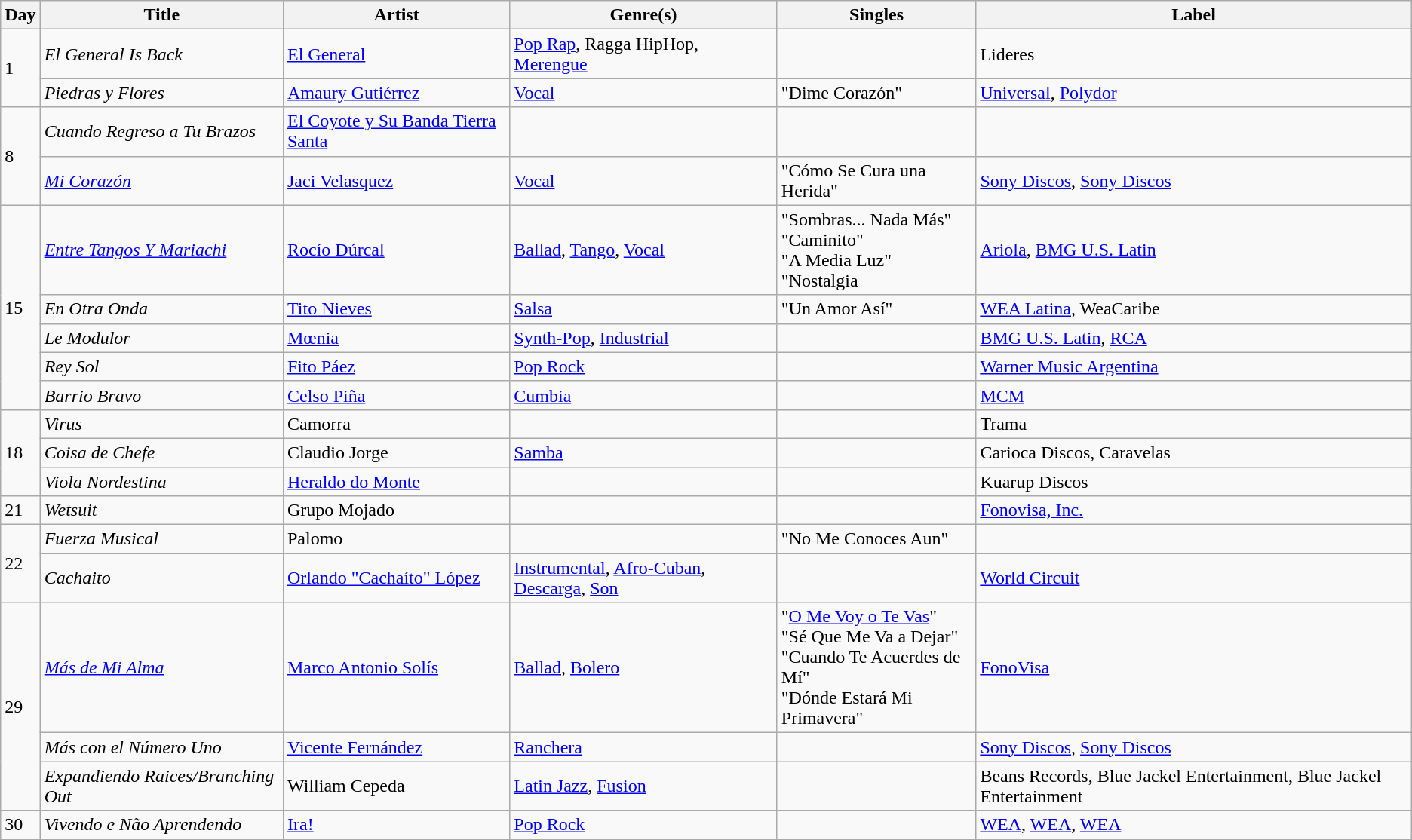<table class="wikitable sortable" style="text-align: left;">
<tr>
<th>Day</th>
<th>Title</th>
<th>Artist</th>
<th>Genre(s)</th>
<th>Singles</th>
<th>Label</th>
</tr>
<tr>
<td rowspan="2">1</td>
<td><em>El General Is Back</em></td>
<td><a href='#'>El General</a></td>
<td><a href='#'>Pop Rap</a>, Ragga HipHop, <a href='#'>Merengue</a></td>
<td></td>
<td>Lideres</td>
</tr>
<tr>
<td><em>Piedras y Flores</em></td>
<td><a href='#'>Amaury Gutiérrez</a></td>
<td><a href='#'>Vocal</a></td>
<td>"Dime Corazón"</td>
<td><a href='#'>Universal</a>, <a href='#'>Polydor</a></td>
</tr>
<tr>
<td rowspan="2">8</td>
<td><em>Cuando Regreso a Tu Brazos</em></td>
<td><a href='#'>El Coyote y Su Banda Tierra Santa</a></td>
<td></td>
<td></td>
<td></td>
</tr>
<tr>
<td><em><a href='#'>Mi Corazón</a></em></td>
<td><a href='#'>Jaci Velasquez</a></td>
<td><a href='#'>Vocal</a></td>
<td>"Cómo Se Cura una Herida"</td>
<td><a href='#'>Sony Discos</a>, <a href='#'>Sony Discos</a></td>
</tr>
<tr>
<td rowspan="5">15</td>
<td><em><a href='#'>Entre Tangos Y Mariachi</a></em></td>
<td><a href='#'>Rocío Dúrcal</a></td>
<td><a href='#'>Ballad</a>, <a href='#'>Tango</a>, <a href='#'>Vocal</a></td>
<td>"Sombras... Nada Más"<br>"Caminito"<br>"A Media Luz"<br>"Nostalgia</td>
<td><a href='#'>Ariola</a>, <a href='#'>BMG U.S. Latin</a></td>
</tr>
<tr>
<td><em>En Otra Onda</em></td>
<td><a href='#'>Tito Nieves</a></td>
<td><a href='#'>Salsa</a></td>
<td>"Un Amor Así"</td>
<td><a href='#'>WEA Latina</a>, WeaCaribe</td>
</tr>
<tr>
<td><em>Le Modulor</em></td>
<td><a href='#'>Mœnia</a></td>
<td><a href='#'>Synth-Pop</a>, <a href='#'>Industrial</a></td>
<td></td>
<td><a href='#'>BMG U.S. Latin</a>, <a href='#'>RCA</a></td>
</tr>
<tr>
<td><em>Rey Sol</em></td>
<td><a href='#'>Fito Páez</a></td>
<td><a href='#'>Pop Rock</a></td>
<td></td>
<td><a href='#'>Warner Music Argentina</a></td>
</tr>
<tr>
<td><em>Barrio Bravo</em></td>
<td><a href='#'>Celso Piña</a></td>
<td><a href='#'>Cumbia</a></td>
<td></td>
<td><a href='#'>MCM</a></td>
</tr>
<tr>
<td rowspan="3">18</td>
<td><em>Virus</em></td>
<td>Camorra</td>
<td></td>
<td></td>
<td>Trama</td>
</tr>
<tr>
<td><em>Coisa de Chefe</em></td>
<td>Claudio Jorge</td>
<td><a href='#'>Samba</a></td>
<td></td>
<td>Carioca Discos, Caravelas</td>
</tr>
<tr>
<td><em>Viola Nordestina</em></td>
<td><a href='#'>Heraldo do Monte</a></td>
<td></td>
<td></td>
<td>Kuarup Discos</td>
</tr>
<tr>
<td>21</td>
<td><em>Wetsuit</em></td>
<td>Grupo Mojado</td>
<td></td>
<td></td>
<td><a href='#'>Fonovisa, Inc.</a></td>
</tr>
<tr>
<td rowspan="2">22</td>
<td><em>Fuerza Musical</em></td>
<td>Palomo</td>
<td></td>
<td>"No Me Conoces Aun"</td>
<td></td>
</tr>
<tr>
<td><em>Cachaito</em></td>
<td><a href='#'>Orlando "Cachaíto" López</a></td>
<td><a href='#'>Instrumental</a>, <a href='#'>Afro-Cuban</a>, <a href='#'>Descarga</a>, <a href='#'>Son</a></td>
<td></td>
<td><a href='#'>World Circuit</a></td>
</tr>
<tr>
<td rowspan="3">29</td>
<td><em><a href='#'>Más de Mi Alma</a></em></td>
<td><a href='#'>Marco Antonio Solís</a></td>
<td><a href='#'>Ballad</a>, <a href='#'>Bolero</a></td>
<td>"<a href='#'>O Me Voy o Te Vas</a>"<br>"Sé Que Me Va a Dejar"<br>"Cuando Te Acuerdes de Mí"<br>"Dónde Estará Mi Primavera"</td>
<td><a href='#'>FonoVisa</a></td>
</tr>
<tr>
<td><em>Más con el Número Uno</em></td>
<td><a href='#'>Vicente Fernández</a></td>
<td><a href='#'>Ranchera</a></td>
<td></td>
<td><a href='#'>Sony Discos</a>, <a href='#'>Sony Discos</a></td>
</tr>
<tr>
<td><em>Expandiendo Raices/Branching Out</em></td>
<td>William Cepeda</td>
<td><a href='#'>Latin Jazz</a>, <a href='#'>Fusion</a></td>
<td></td>
<td>Beans Records, Blue Jackel Entertainment, Blue Jackel Entertainment</td>
</tr>
<tr>
<td>30</td>
<td><em>Vivendo e Não Aprendendo</em></td>
<td><a href='#'>Ira!</a></td>
<td><a href='#'>Pop Rock</a></td>
<td></td>
<td><a href='#'>WEA</a>, <a href='#'>WEA</a>, <a href='#'>WEA</a></td>
</tr>
<tr>
</tr>
</table>
